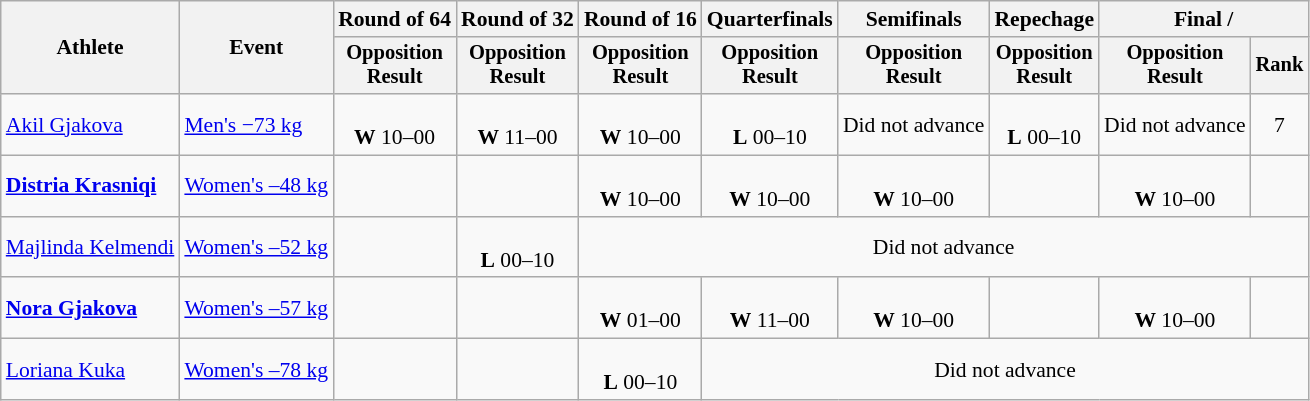<table class="wikitable" style="font-size:90%">
<tr>
<th rowspan="2">Athlete</th>
<th rowspan="2">Event</th>
<th>Round of 64</th>
<th>Round of 32</th>
<th>Round of 16</th>
<th>Quarterfinals</th>
<th>Semifinals</th>
<th>Repechage</th>
<th colspan=2>Final / </th>
</tr>
<tr style="font-size:95%">
<th>Opposition<br>Result</th>
<th>Opposition<br>Result</th>
<th>Opposition<br>Result</th>
<th>Opposition<br>Result</th>
<th>Opposition<br>Result</th>
<th>Opposition<br>Result</th>
<th>Opposition<br>Result</th>
<th>Rank</th>
</tr>
<tr align=center>
<td align=left><a href='#'>Akil Gjakova</a></td>
<td align=left><a href='#'>Men's −73 kg</a></td>
<td><br><strong>W</strong> 10–00</td>
<td><br><strong>W</strong> 11–00</td>
<td><br><strong>W</strong> 10–00</td>
<td><br><strong>L</strong> 00–10</td>
<td>Did not advance</td>
<td><br><strong>L</strong> 00–10</td>
<td>Did not advance</td>
<td>7</td>
</tr>
<tr align=center>
<td align=left><strong><a href='#'>Distria Krasniqi</a></strong></td>
<td align=left><a href='#'>Women's –48 kg</a></td>
<td></td>
<td></td>
<td><br><strong>W</strong> 10–00</td>
<td><br><strong>W</strong> 10–00</td>
<td><br><strong>W</strong> 10–00</td>
<td></td>
<td><br><strong>W</strong> 10–00</td>
<td></td>
</tr>
<tr align=center>
<td align=left><a href='#'>Majlinda Kelmendi</a></td>
<td align=left><a href='#'>Women's –52 kg</a></td>
<td></td>
<td><br><strong>L</strong> 00–10</td>
<td colspan=6>Did not advance</td>
</tr>
<tr align=center>
<td align=left><strong><a href='#'>Nora Gjakova</a></strong></td>
<td align=left><a href='#'>Women's –57 kg</a></td>
<td></td>
<td></td>
<td><br><strong>W</strong> 01–00</td>
<td><br><strong>W</strong> 11–00</td>
<td><br><strong>W</strong> 10–00</td>
<td></td>
<td><br><strong>W</strong> 10–00</td>
<td></td>
</tr>
<tr align=center>
<td align=left><a href='#'>Loriana Kuka</a></td>
<td align=left><a href='#'>Women's –78 kg</a></td>
<td></td>
<td></td>
<td><br><strong>L</strong> 00–10</td>
<td colspan=6>Did not advance</td>
</tr>
</table>
